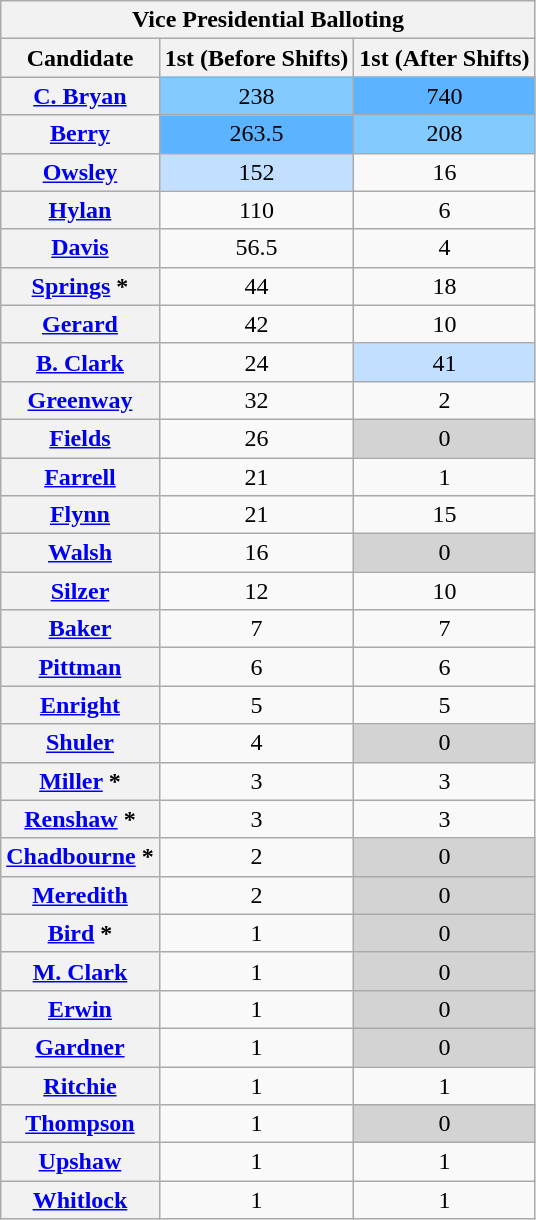<table class="wikitable sortable" style="text-align:center">
<tr>
<th colspan="3"><strong>Vice Presidential Balloting</strong></th>
</tr>
<tr>
<th>Candidate</th>
<th>1st (Before Shifts)</th>
<th>1st (After Shifts)</th>
</tr>
<tr>
<th><a href='#'>C. Bryan</a></th>
<td style="background:#82caff">238</td>
<td style="background:#5cb3ff">740</td>
</tr>
<tr>
<th><a href='#'>Berry</a></th>
<td style="background:#5cb3ff">263.5</td>
<td style="background:#82caff">208</td>
</tr>
<tr>
<th><a href='#'>Owsley</a></th>
<td style="background:#c2dfff">152</td>
<td>16</td>
</tr>
<tr>
<th><a href='#'>Hylan</a></th>
<td>110</td>
<td>6</td>
</tr>
<tr>
<th><a href='#'>Davis</a></th>
<td>56.5</td>
<td>4</td>
</tr>
<tr>
<th><a href='#'>Springs</a> <abbr>*</abbr></th>
<td>44</td>
<td>18</td>
</tr>
<tr>
<th><a href='#'>Gerard</a></th>
<td>42</td>
<td>10</td>
</tr>
<tr>
<th><a href='#'>B. Clark</a></th>
<td>24</td>
<td style="background:#c2dfff">41</td>
</tr>
<tr>
<th><a href='#'>Greenway</a></th>
<td>32</td>
<td>2</td>
</tr>
<tr>
<th><a href='#'>Fields</a></th>
<td>26</td>
<td style="background:#d3d3d3">0</td>
</tr>
<tr>
<th><a href='#'>Farrell</a></th>
<td>21</td>
<td>1</td>
</tr>
<tr>
<th><a href='#'>Flynn</a></th>
<td>21</td>
<td>15</td>
</tr>
<tr>
<th><a href='#'>Walsh</a></th>
<td>16</td>
<td style="background:#d3d3d3">0</td>
</tr>
<tr>
<th><a href='#'>Silzer</a></th>
<td>12</td>
<td>10</td>
</tr>
<tr>
<th><a href='#'>Baker</a></th>
<td>7</td>
<td>7</td>
</tr>
<tr>
<th><a href='#'>Pittman</a></th>
<td>6</td>
<td>6</td>
</tr>
<tr>
<th><a href='#'>Enright</a></th>
<td>5</td>
<td>5</td>
</tr>
<tr>
<th><a href='#'>Shuler</a></th>
<td>4</td>
<td style="background:#d3d3d3">0</td>
</tr>
<tr>
<th><a href='#'>Miller</a> <abbr>*</abbr></th>
<td>3</td>
<td>3</td>
</tr>
<tr>
<th><a href='#'>Renshaw</a> <abbr>*</abbr></th>
<td>3</td>
<td>3</td>
</tr>
<tr>
<th><a href='#'>Chadbourne</a> <abbr>*</abbr></th>
<td>2</td>
<td style="background:#d3d3d3">0</td>
</tr>
<tr>
<th><a href='#'>Meredith</a></th>
<td>2</td>
<td style="background:#d3d3d3">0</td>
</tr>
<tr>
<th><a href='#'>Bird</a> <abbr>*</abbr></th>
<td>1</td>
<td style="background:#d3d3d3">0</td>
</tr>
<tr>
<th><a href='#'>M. Clark</a></th>
<td>1</td>
<td style="background:#d3d3d3">0</td>
</tr>
<tr>
<th><a href='#'>Erwin</a></th>
<td>1</td>
<td style="background:#d3d3d3">0</td>
</tr>
<tr>
<th><a href='#'>Gardner</a></th>
<td>1</td>
<td style="background:#d3d3d3">0</td>
</tr>
<tr>
<th><a href='#'>Ritchie</a></th>
<td>1</td>
<td>1</td>
</tr>
<tr>
<th><a href='#'>Thompson</a></th>
<td>1</td>
<td style="background:#d3d3d3">0</td>
</tr>
<tr>
<th><a href='#'>Upshaw</a></th>
<td>1</td>
<td>1</td>
</tr>
<tr>
<th><a href='#'>Whitlock</a></th>
<td>1</td>
<td>1</td>
</tr>
</table>
